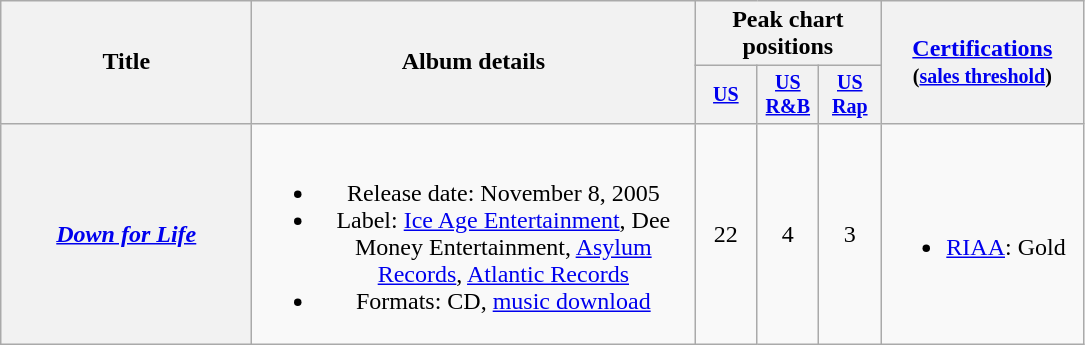<table class="wikitable plainrowheaders" style="text-align:center;">
<tr>
<th rowspan="2" style="width:10em;">Title</th>
<th rowspan="2" style="width:18em;">Album details</th>
<th colspan="3">Peak chart positions</th>
<th rowspan="2" style="width:8em;"><a href='#'>Certifications</a><br><small>(<a href='#'>sales threshold</a>)</small></th>
</tr>
<tr style="font-size:smaller;">
<th width="35"><a href='#'>US</a><br></th>
<th width="35"><a href='#'>US R&B</a><br></th>
<th width="35"><a href='#'>US Rap</a><br></th>
</tr>
<tr>
<th scope="row"><em><a href='#'>Down for Life</a></em></th>
<td><br><ul><li>Release date: November 8, 2005</li><li>Label: <a href='#'>Ice Age Entertainment</a>, Dee Money Entertainment, <a href='#'>Asylum Records</a>, <a href='#'>Atlantic Records</a></li><li>Formats: CD, <a href='#'>music download</a></li></ul></td>
<td>22</td>
<td>4</td>
<td>3</td>
<td align="left"><br><ul><li><a href='#'>RIAA</a>: Gold</li></ul></td>
</tr>
</table>
